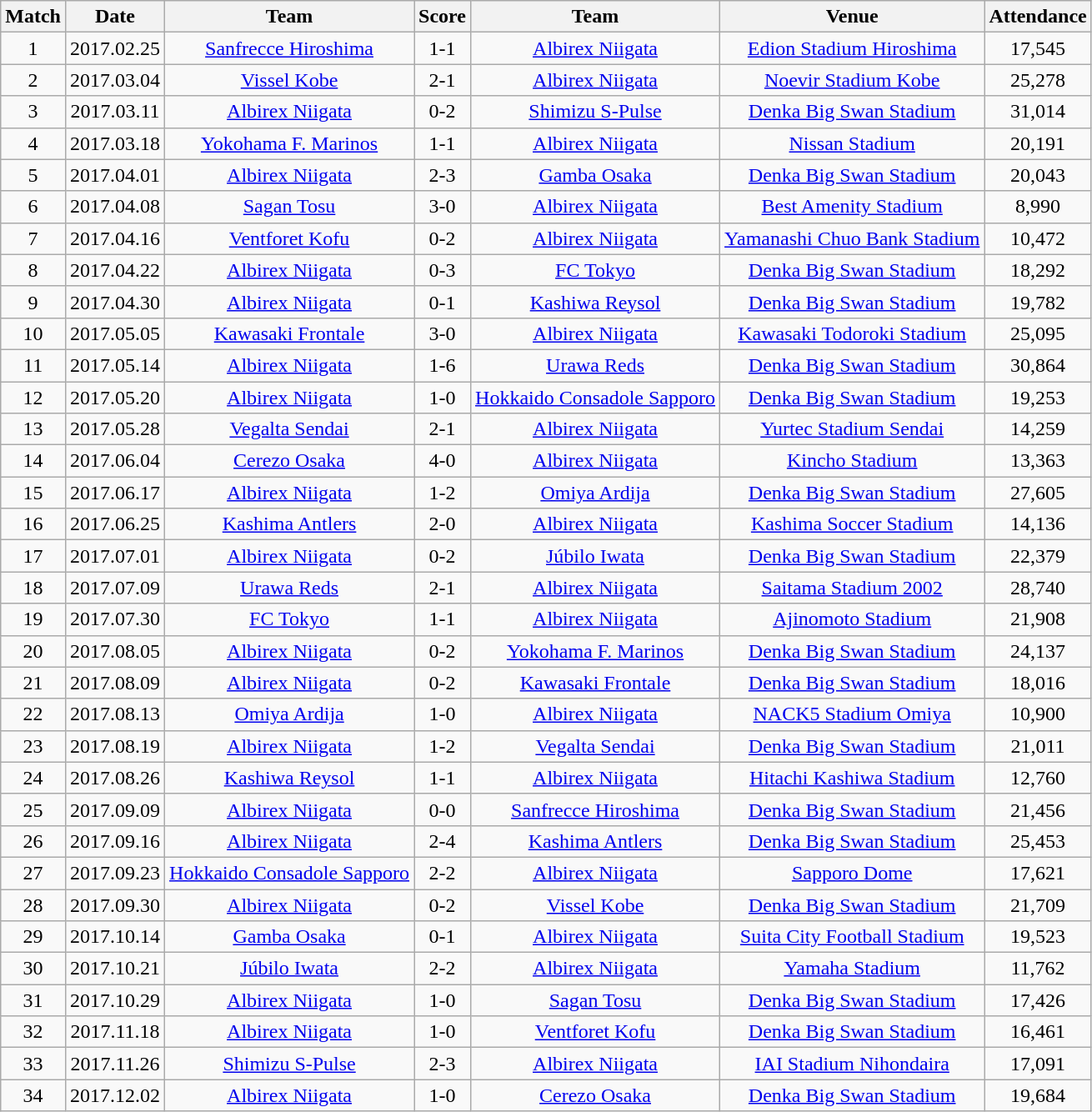<table class="wikitable" style="text-align:center;">
<tr>
<th>Match</th>
<th>Date</th>
<th>Team</th>
<th>Score</th>
<th>Team</th>
<th>Venue</th>
<th>Attendance</th>
</tr>
<tr>
<td>1</td>
<td>2017.02.25</td>
<td><a href='#'>Sanfrecce Hiroshima</a></td>
<td>1-1</td>
<td><a href='#'>Albirex Niigata</a></td>
<td><a href='#'>Edion Stadium Hiroshima</a></td>
<td>17,545</td>
</tr>
<tr>
<td>2</td>
<td>2017.03.04</td>
<td><a href='#'>Vissel Kobe</a></td>
<td>2-1</td>
<td><a href='#'>Albirex Niigata</a></td>
<td><a href='#'>Noevir Stadium Kobe</a></td>
<td>25,278</td>
</tr>
<tr>
<td>3</td>
<td>2017.03.11</td>
<td><a href='#'>Albirex Niigata</a></td>
<td>0-2</td>
<td><a href='#'>Shimizu S-Pulse</a></td>
<td><a href='#'>Denka Big Swan Stadium</a></td>
<td>31,014</td>
</tr>
<tr>
<td>4</td>
<td>2017.03.18</td>
<td><a href='#'>Yokohama F. Marinos</a></td>
<td>1-1</td>
<td><a href='#'>Albirex Niigata</a></td>
<td><a href='#'>Nissan Stadium</a></td>
<td>20,191</td>
</tr>
<tr>
<td>5</td>
<td>2017.04.01</td>
<td><a href='#'>Albirex Niigata</a></td>
<td>2-3</td>
<td><a href='#'>Gamba Osaka</a></td>
<td><a href='#'>Denka Big Swan Stadium</a></td>
<td>20,043</td>
</tr>
<tr>
<td>6</td>
<td>2017.04.08</td>
<td><a href='#'>Sagan Tosu</a></td>
<td>3-0</td>
<td><a href='#'>Albirex Niigata</a></td>
<td><a href='#'>Best Amenity Stadium</a></td>
<td>8,990</td>
</tr>
<tr>
<td>7</td>
<td>2017.04.16</td>
<td><a href='#'>Ventforet Kofu</a></td>
<td>0-2</td>
<td><a href='#'>Albirex Niigata</a></td>
<td><a href='#'>Yamanashi Chuo Bank Stadium</a></td>
<td>10,472</td>
</tr>
<tr>
<td>8</td>
<td>2017.04.22</td>
<td><a href='#'>Albirex Niigata</a></td>
<td>0-3</td>
<td><a href='#'>FC Tokyo</a></td>
<td><a href='#'>Denka Big Swan Stadium</a></td>
<td>18,292</td>
</tr>
<tr>
<td>9</td>
<td>2017.04.30</td>
<td><a href='#'>Albirex Niigata</a></td>
<td>0-1</td>
<td><a href='#'>Kashiwa Reysol</a></td>
<td><a href='#'>Denka Big Swan Stadium</a></td>
<td>19,782</td>
</tr>
<tr>
<td>10</td>
<td>2017.05.05</td>
<td><a href='#'>Kawasaki Frontale</a></td>
<td>3-0</td>
<td><a href='#'>Albirex Niigata</a></td>
<td><a href='#'>Kawasaki Todoroki Stadium</a></td>
<td>25,095</td>
</tr>
<tr>
<td>11</td>
<td>2017.05.14</td>
<td><a href='#'>Albirex Niigata</a></td>
<td>1-6</td>
<td><a href='#'>Urawa Reds</a></td>
<td><a href='#'>Denka Big Swan Stadium</a></td>
<td>30,864</td>
</tr>
<tr>
<td>12</td>
<td>2017.05.20</td>
<td><a href='#'>Albirex Niigata</a></td>
<td>1-0</td>
<td><a href='#'>Hokkaido Consadole Sapporo</a></td>
<td><a href='#'>Denka Big Swan Stadium</a></td>
<td>19,253</td>
</tr>
<tr>
<td>13</td>
<td>2017.05.28</td>
<td><a href='#'>Vegalta Sendai</a></td>
<td>2-1</td>
<td><a href='#'>Albirex Niigata</a></td>
<td><a href='#'>Yurtec Stadium Sendai</a></td>
<td>14,259</td>
</tr>
<tr>
<td>14</td>
<td>2017.06.04</td>
<td><a href='#'>Cerezo Osaka</a></td>
<td>4-0</td>
<td><a href='#'>Albirex Niigata</a></td>
<td><a href='#'>Kincho Stadium</a></td>
<td>13,363</td>
</tr>
<tr>
<td>15</td>
<td>2017.06.17</td>
<td><a href='#'>Albirex Niigata</a></td>
<td>1-2</td>
<td><a href='#'>Omiya Ardija</a></td>
<td><a href='#'>Denka Big Swan Stadium</a></td>
<td>27,605</td>
</tr>
<tr>
<td>16</td>
<td>2017.06.25</td>
<td><a href='#'>Kashima Antlers</a></td>
<td>2-0</td>
<td><a href='#'>Albirex Niigata</a></td>
<td><a href='#'>Kashima Soccer Stadium</a></td>
<td>14,136</td>
</tr>
<tr>
<td>17</td>
<td>2017.07.01</td>
<td><a href='#'>Albirex Niigata</a></td>
<td>0-2</td>
<td><a href='#'>Júbilo Iwata</a></td>
<td><a href='#'>Denka Big Swan Stadium</a></td>
<td>22,379</td>
</tr>
<tr>
<td>18</td>
<td>2017.07.09</td>
<td><a href='#'>Urawa Reds</a></td>
<td>2-1</td>
<td><a href='#'>Albirex Niigata</a></td>
<td><a href='#'>Saitama Stadium 2002</a></td>
<td>28,740</td>
</tr>
<tr>
<td>19</td>
<td>2017.07.30</td>
<td><a href='#'>FC Tokyo</a></td>
<td>1-1</td>
<td><a href='#'>Albirex Niigata</a></td>
<td><a href='#'>Ajinomoto Stadium</a></td>
<td>21,908</td>
</tr>
<tr>
<td>20</td>
<td>2017.08.05</td>
<td><a href='#'>Albirex Niigata</a></td>
<td>0-2</td>
<td><a href='#'>Yokohama F. Marinos</a></td>
<td><a href='#'>Denka Big Swan Stadium</a></td>
<td>24,137</td>
</tr>
<tr>
<td>21</td>
<td>2017.08.09</td>
<td><a href='#'>Albirex Niigata</a></td>
<td>0-2</td>
<td><a href='#'>Kawasaki Frontale</a></td>
<td><a href='#'>Denka Big Swan Stadium</a></td>
<td>18,016</td>
</tr>
<tr>
<td>22</td>
<td>2017.08.13</td>
<td><a href='#'>Omiya Ardija</a></td>
<td>1-0</td>
<td><a href='#'>Albirex Niigata</a></td>
<td><a href='#'>NACK5 Stadium Omiya</a></td>
<td>10,900</td>
</tr>
<tr>
<td>23</td>
<td>2017.08.19</td>
<td><a href='#'>Albirex Niigata</a></td>
<td>1-2</td>
<td><a href='#'>Vegalta Sendai</a></td>
<td><a href='#'>Denka Big Swan Stadium</a></td>
<td>21,011</td>
</tr>
<tr>
<td>24</td>
<td>2017.08.26</td>
<td><a href='#'>Kashiwa Reysol</a></td>
<td>1-1</td>
<td><a href='#'>Albirex Niigata</a></td>
<td><a href='#'>Hitachi Kashiwa Stadium</a></td>
<td>12,760</td>
</tr>
<tr>
<td>25</td>
<td>2017.09.09</td>
<td><a href='#'>Albirex Niigata</a></td>
<td>0-0</td>
<td><a href='#'>Sanfrecce Hiroshima</a></td>
<td><a href='#'>Denka Big Swan Stadium</a></td>
<td>21,456</td>
</tr>
<tr>
<td>26</td>
<td>2017.09.16</td>
<td><a href='#'>Albirex Niigata</a></td>
<td>2-4</td>
<td><a href='#'>Kashima Antlers</a></td>
<td><a href='#'>Denka Big Swan Stadium</a></td>
<td>25,453</td>
</tr>
<tr>
<td>27</td>
<td>2017.09.23</td>
<td><a href='#'>Hokkaido Consadole Sapporo</a></td>
<td>2-2</td>
<td><a href='#'>Albirex Niigata</a></td>
<td><a href='#'>Sapporo Dome</a></td>
<td>17,621</td>
</tr>
<tr>
<td>28</td>
<td>2017.09.30</td>
<td><a href='#'>Albirex Niigata</a></td>
<td>0-2</td>
<td><a href='#'>Vissel Kobe</a></td>
<td><a href='#'>Denka Big Swan Stadium</a></td>
<td>21,709</td>
</tr>
<tr>
<td>29</td>
<td>2017.10.14</td>
<td><a href='#'>Gamba Osaka</a></td>
<td>0-1</td>
<td><a href='#'>Albirex Niigata</a></td>
<td><a href='#'>Suita City Football Stadium</a></td>
<td>19,523</td>
</tr>
<tr>
<td>30</td>
<td>2017.10.21</td>
<td><a href='#'>Júbilo Iwata</a></td>
<td>2-2</td>
<td><a href='#'>Albirex Niigata</a></td>
<td><a href='#'>Yamaha Stadium</a></td>
<td>11,762</td>
</tr>
<tr>
<td>31</td>
<td>2017.10.29</td>
<td><a href='#'>Albirex Niigata</a></td>
<td>1-0</td>
<td><a href='#'>Sagan Tosu</a></td>
<td><a href='#'>Denka Big Swan Stadium</a></td>
<td>17,426</td>
</tr>
<tr>
<td>32</td>
<td>2017.11.18</td>
<td><a href='#'>Albirex Niigata</a></td>
<td>1-0</td>
<td><a href='#'>Ventforet Kofu</a></td>
<td><a href='#'>Denka Big Swan Stadium</a></td>
<td>16,461</td>
</tr>
<tr>
<td>33</td>
<td>2017.11.26</td>
<td><a href='#'>Shimizu S-Pulse</a></td>
<td>2-3</td>
<td><a href='#'>Albirex Niigata</a></td>
<td><a href='#'>IAI Stadium Nihondaira</a></td>
<td>17,091</td>
</tr>
<tr>
<td>34</td>
<td>2017.12.02</td>
<td><a href='#'>Albirex Niigata</a></td>
<td>1-0</td>
<td><a href='#'>Cerezo Osaka</a></td>
<td><a href='#'>Denka Big Swan Stadium</a></td>
<td>19,684</td>
</tr>
</table>
